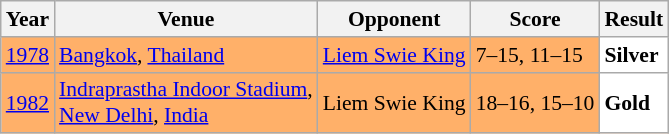<table class="sortable wikitable" style="font-size: 90%;">
<tr>
<th>Year</th>
<th>Venue</th>
<th>Opponent</th>
<th>Score</th>
<th>Result</th>
</tr>
<tr style="background:#FFB069">
<td align="center"><a href='#'>1978</a></td>
<td align="left"><a href='#'>Bangkok</a>, <a href='#'>Thailand</a></td>
<td align="left"> <a href='#'>Liem Swie King</a></td>
<td align="left">7–15, 11–15</td>
<td style="text-align:left; background:white"> <strong>Silver</strong></td>
</tr>
<tr style="background:#FFB069">
<td align="center"><a href='#'>1982</a></td>
<td align="left"><a href='#'>Indraprastha Indoor Stadium</a>, <br> <a href='#'>New Delhi</a>, <a href='#'>India</a></td>
<td align="left"> Liem Swie King</td>
<td align="left">18–16, 15–10</td>
<td style="text-align:left; background:white"> <strong>Gold</strong></td>
</tr>
</table>
